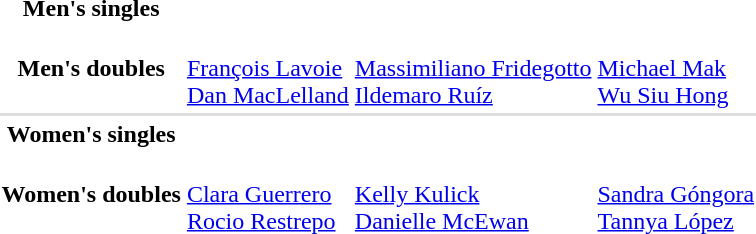<table>
<tr>
<th scope="row">Men's singles</th>
<td></td>
<td></td>
<td></td>
</tr>
<tr>
<th scope="row">Men's doubles</th>
<td><br><a href='#'>François Lavoie</a><br><a href='#'>Dan MacLelland</a></td>
<td><br><a href='#'>Massimiliano Fridegotto</a><br><a href='#'>Ildemaro Ruíz</a></td>
<td><br><a href='#'>Michael Mak</a><br><a href='#'>Wu Siu Hong</a></td>
</tr>
<tr bgcolor=#DDDDDD>
<td colspan=4></td>
</tr>
<tr>
<th scope="row">Women's singles</th>
<td></td>
<td></td>
<td></td>
</tr>
<tr>
<th scope="row">Women's doubles</th>
<td><br><a href='#'>Clara Guerrero</a><br><a href='#'>Rocio Restrepo</a></td>
<td><br><a href='#'>Kelly Kulick</a><br><a href='#'>Danielle McEwan</a></td>
<td><br><a href='#'>Sandra Góngora</a><br><a href='#'>Tannya López</a></td>
</tr>
</table>
